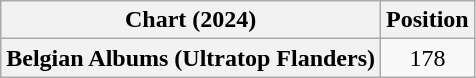<table class="wikitable plainrowheaders">
<tr>
<th>Chart (2024)</th>
<th>Position</th>
</tr>
<tr>
<th scope="row">Belgian Albums (Ultratop Flanders)</th>
<td style="text-align:center;">178</td>
</tr>
</table>
